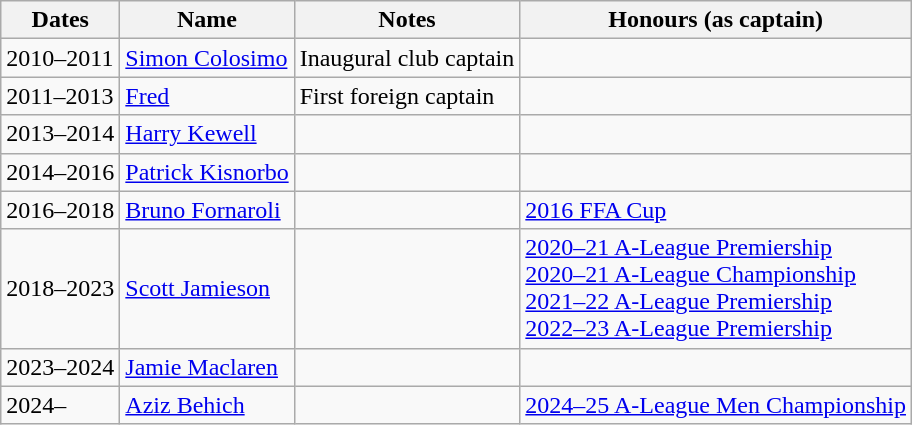<table class="wikitable">
<tr>
<th>Dates</th>
<th>Name</th>
<th>Notes</th>
<th>Honours (as captain)</th>
</tr>
<tr>
<td>2010–2011</td>
<td> <a href='#'>Simon Colosimo</a></td>
<td>Inaugural club captain</td>
<td></td>
</tr>
<tr>
<td>2011–2013</td>
<td> <a href='#'>Fred</a></td>
<td>First foreign captain</td>
<td></td>
</tr>
<tr>
<td>2013–2014</td>
<td> <a href='#'>Harry Kewell</a></td>
<td></td>
<td></td>
</tr>
<tr>
<td>2014–2016</td>
<td> <a href='#'>Patrick Kisnorbo</a></td>
<td></td>
<td></td>
</tr>
<tr>
<td>2016–2018</td>
<td> <a href='#'>Bruno Fornaroli</a></td>
<td></td>
<td><a href='#'>2016 FFA Cup</a></td>
</tr>
<tr>
<td>2018–2023</td>
<td> <a href='#'>Scott Jamieson</a></td>
<td></td>
<td><a href='#'>2020–21 A-League Premiership</a><br><a href='#'>2020–21 A-League Championship</a><br><a href='#'>2021–22 A-League Premiership</a><br><a href='#'>2022–23 A-League Premiership</a></td>
</tr>
<tr>
<td>2023–2024</td>
<td> <a href='#'>Jamie Maclaren</a></td>
<td></td>
<td></td>
</tr>
<tr>
<td>2024–</td>
<td> <a href='#'>Aziz Behich</a></td>
<td></td>
<td><a href='#'>2024–25 A-League Men Championship</a></td>
</tr>
</table>
